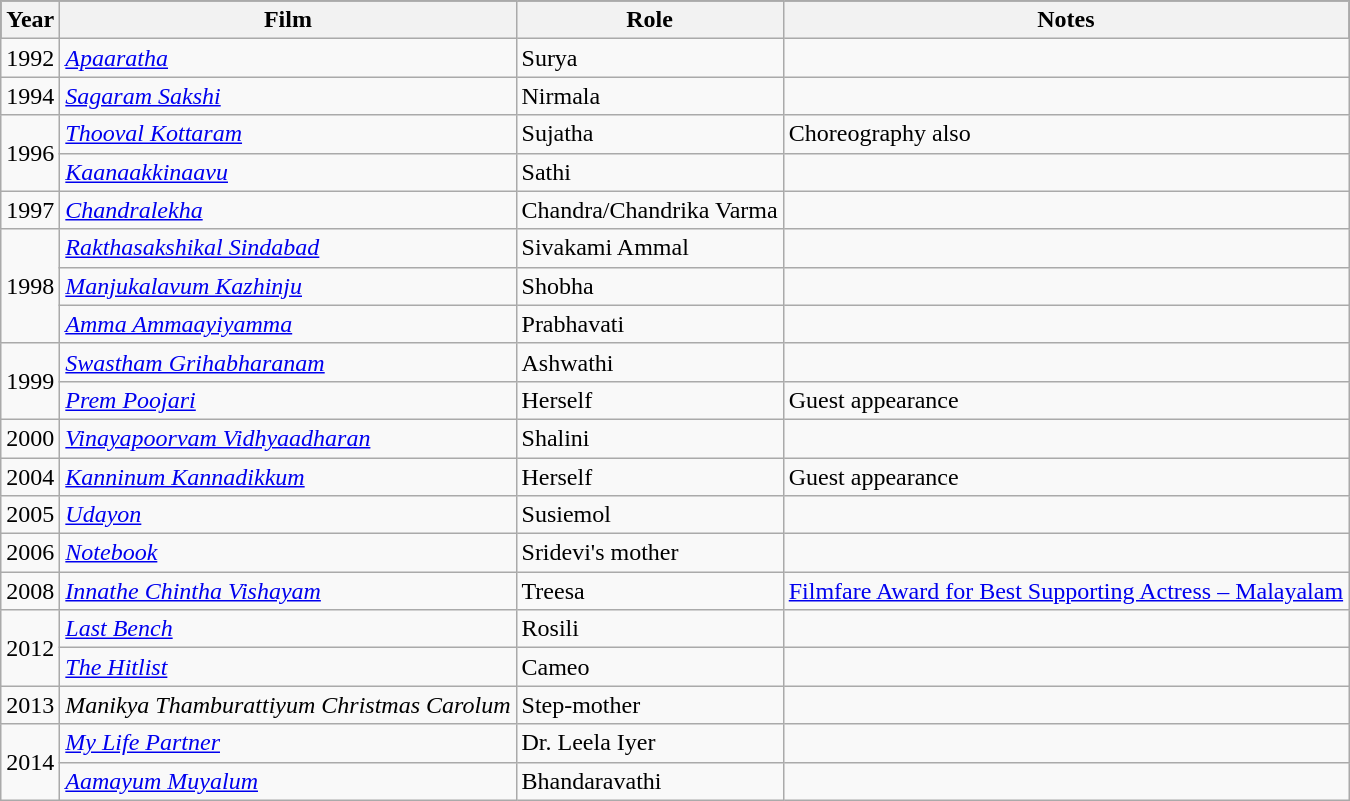<table class="wikitable sortable">
<tr style="background:#000;">
<th>Year</th>
<th>Film</th>
<th>Role</th>
<th>Notes</th>
</tr>
<tr>
<td>1992</td>
<td><em><a href='#'>Apaaratha</a></em></td>
<td>Surya</td>
<td></td>
</tr>
<tr>
<td>1994</td>
<td><em><a href='#'>Sagaram Sakshi</a></em></td>
<td>Nirmala</td>
<td></td>
</tr>
<tr>
<td rowspan="2">1996</td>
<td><em><a href='#'>Thooval Kottaram</a></em></td>
<td>Sujatha</td>
<td>Choreography also</td>
</tr>
<tr>
<td><em><a href='#'>Kaanaakkinaavu</a></em></td>
<td>Sathi</td>
<td></td>
</tr>
<tr>
<td>1997</td>
<td><em><a href='#'>Chandralekha</a></em></td>
<td>Chandra/Chandrika Varma</td>
<td></td>
</tr>
<tr>
<td rowspan="3">1998</td>
<td><em><a href='#'>Rakthasakshikal Sindabad</a></em></td>
<td>Sivakami Ammal</td>
<td></td>
</tr>
<tr>
<td><em><a href='#'>Manjukalavum Kazhinju</a></em></td>
<td>Shobha</td>
<td></td>
</tr>
<tr>
<td><em><a href='#'>Amma Ammaayiyamma</a></em></td>
<td>Prabhavati</td>
<td></td>
</tr>
<tr>
<td rowspan="2">1999</td>
<td><em><a href='#'>Swastham Grihabharanam</a></em></td>
<td>Ashwathi</td>
<td></td>
</tr>
<tr>
<td><em><a href='#'>Prem Poojari</a></em></td>
<td>Herself</td>
<td>Guest appearance</td>
</tr>
<tr>
<td>2000</td>
<td><em><a href='#'>Vinayapoorvam Vidhyaadharan</a></em></td>
<td>Shalini</td>
<td></td>
</tr>
<tr>
<td>2004</td>
<td><em><a href='#'>Kanninum Kannadikkum</a></em></td>
<td>Herself</td>
<td>Guest appearance</td>
</tr>
<tr>
<td>2005</td>
<td><em><a href='#'>Udayon</a></em></td>
<td>Susiemol</td>
<td></td>
</tr>
<tr>
<td>2006</td>
<td><em><a href='#'>Notebook</a></em></td>
<td>Sridevi's mother</td>
<td></td>
</tr>
<tr>
<td>2008</td>
<td><em><a href='#'>Innathe Chintha Vishayam</a></em></td>
<td>Treesa</td>
<td><a href='#'>Filmfare Award for Best Supporting Actress – Malayalam</a></td>
</tr>
<tr>
<td rowspan="2">2012</td>
<td><em><a href='#'>Last Bench</a></em></td>
<td>Rosili</td>
<td></td>
</tr>
<tr>
<td><em><a href='#'>The Hitlist</a></em></td>
<td>Cameo</td>
<td></td>
</tr>
<tr>
<td>2013</td>
<td><em>Manikya Thamburattiyum Christmas Carolum</em></td>
<td>Step-mother</td>
<td></td>
</tr>
<tr>
<td rowspan="2">2014</td>
<td><em><a href='#'>My Life Partner</a></em></td>
<td>Dr. Leela Iyer</td>
<td></td>
</tr>
<tr>
<td><em><a href='#'>Aamayum Muyalum</a></em></td>
<td>Bhandaravathi</td>
<td></td>
</tr>
</table>
